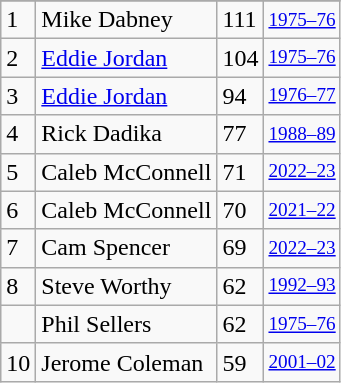<table class="wikitable">
<tr>
</tr>
<tr>
<td>1</td>
<td>Mike Dabney</td>
<td>111</td>
<td style="font-size:80%;"><a href='#'>1975–76</a></td>
</tr>
<tr>
<td>2</td>
<td><a href='#'>Eddie Jordan</a></td>
<td>104</td>
<td style="font-size:80%;"><a href='#'>1975–76</a></td>
</tr>
<tr>
<td>3</td>
<td><a href='#'>Eddie Jordan</a></td>
<td>94</td>
<td style="font-size:80%;"><a href='#'>1976–77</a></td>
</tr>
<tr>
<td>4</td>
<td>Rick Dadika</td>
<td>77</td>
<td style="font-size:80%;"><a href='#'>1988–89</a></td>
</tr>
<tr>
<td>5</td>
<td>Caleb McConnell</td>
<td>71</td>
<td style="font-size:80%;"><a href='#'>2022–23</a></td>
</tr>
<tr>
<td>6</td>
<td>Caleb McConnell</td>
<td>70</td>
<td style="font-size:80%;"><a href='#'>2021–22</a></td>
</tr>
<tr>
<td>7</td>
<td>Cam Spencer</td>
<td>69</td>
<td style="font-size:80%;"><a href='#'>2022–23</a></td>
</tr>
<tr>
<td>8</td>
<td>Steve Worthy</td>
<td>62</td>
<td style="font-size:80%;"><a href='#'>1992–93</a></td>
</tr>
<tr>
<td></td>
<td>Phil Sellers</td>
<td>62</td>
<td style="font-size:80%;"><a href='#'>1975–76</a></td>
</tr>
<tr>
<td>10</td>
<td>Jerome Coleman</td>
<td>59</td>
<td style="font-size:80%;"><a href='#'>2001–02</a></td>
</tr>
</table>
